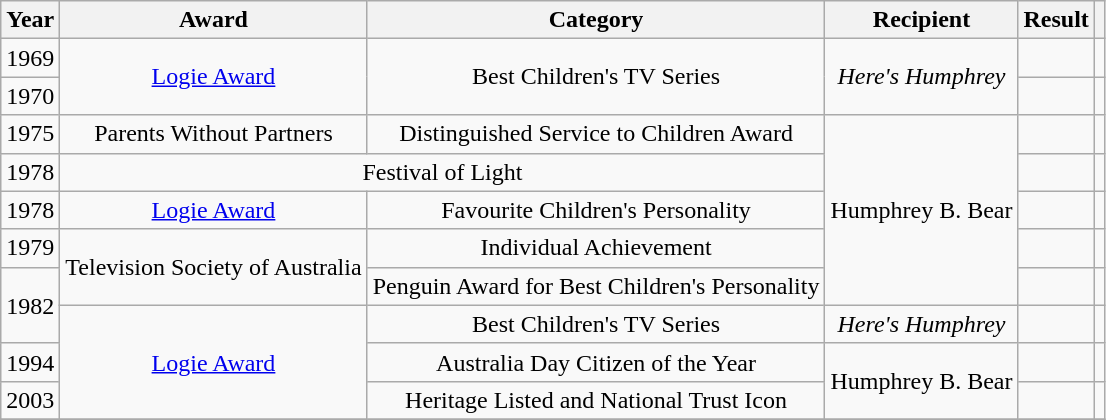<table class="wikitable" style=text-align:center>
<tr>
<th scope="col">Year</th>
<th scope="col">Award</th>
<th scope="col">Category</th>
<th scope="col">Recipient</th>
<th scope="col">Result</th>
<th scope="col"></th>
</tr>
<tr>
<td rowspan="1">1969</td>
<td rowspan="2"><a href='#'>Logie Award</a></td>
<td rowspan="2">Best Children's TV Series</td>
<td rowspan="2"><em>Here's Humphrey</em></td>
<td></td>
<td></td>
</tr>
<tr>
<td rowspan="1">1970</td>
<td></td>
<td></td>
</tr>
<tr>
<td rowspan="1">1975</td>
<td rowspan="1">Parents Without Partners</td>
<td rowspan="1">Distinguished Service to Children Award</td>
<td rowspan="5">Humphrey B. Bear</td>
<td></td>
<td></td>
</tr>
<tr>
<td rowspan="1">1978</td>
<td colspan="2">Festival of Light</td>
<td></td>
<td></td>
</tr>
<tr>
<td rowspan="1">1978</td>
<td rowspan="1"><a href='#'>Logie Award</a></td>
<td rowspan="1">Favourite Children's Personality</td>
<td></td>
<td></td>
</tr>
<tr>
<td rowspan="1">1979</td>
<td rowspan="2">Television Society of Australia</td>
<td rowspan="1">Individual Achievement</td>
<td></td>
<td></td>
</tr>
<tr>
<td rowspan="2">1982</td>
<td rowspan="1">Penguin Award for Best Children's Personality</td>
<td></td>
<td></td>
</tr>
<tr>
<td rowspan="3"><a href='#'>Logie Award</a></td>
<td rowspan="1">Best Children's TV Series</td>
<td><em>Here's Humphrey</em></td>
<td></td>
<td></td>
</tr>
<tr>
<td rowspan="1">1994</td>
<td rowspan="1">Australia Day Citizen of the Year</td>
<td rowspan="2">Humphrey B. Bear</td>
<td></td>
<td></td>
</tr>
<tr>
<td rowspan="1">2003</td>
<td rowspan="1">Heritage Listed and National Trust Icon</td>
<td></td>
<td></td>
</tr>
<tr>
</tr>
</table>
